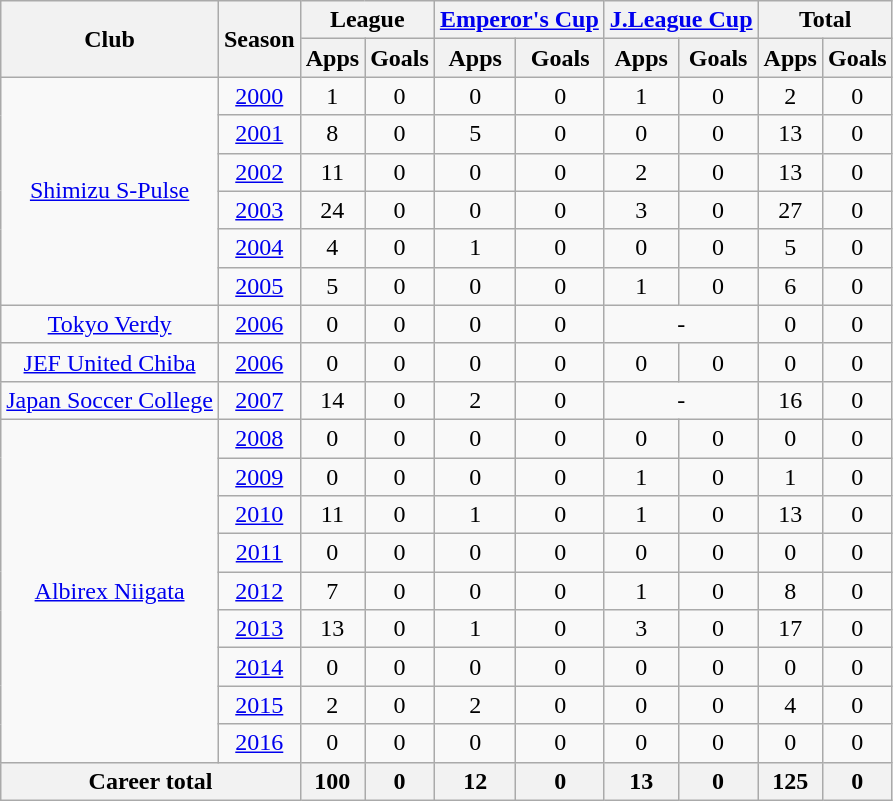<table class="wikitable" style="text-align:center;">
<tr>
<th rowspan="2">Club</th>
<th rowspan="2">Season</th>
<th colspan="2">League</th>
<th colspan="2"><a href='#'>Emperor's Cup</a></th>
<th colspan="2"><a href='#'>J.League Cup</a></th>
<th colspan="2">Total</th>
</tr>
<tr>
<th>Apps</th>
<th>Goals</th>
<th>Apps</th>
<th>Goals</th>
<th>Apps</th>
<th>Goals</th>
<th>Apps</th>
<th>Goals</th>
</tr>
<tr>
<td rowspan="6"><a href='#'>Shimizu S-Pulse</a></td>
<td><a href='#'>2000</a></td>
<td>1</td>
<td>0</td>
<td>0</td>
<td>0</td>
<td>1</td>
<td>0</td>
<td>2</td>
<td>0</td>
</tr>
<tr>
<td><a href='#'>2001</a></td>
<td>8</td>
<td>0</td>
<td>5</td>
<td>0</td>
<td>0</td>
<td>0</td>
<td>13</td>
<td>0</td>
</tr>
<tr>
<td><a href='#'>2002</a></td>
<td>11</td>
<td>0</td>
<td>0</td>
<td>0</td>
<td>2</td>
<td>0</td>
<td>13</td>
<td>0</td>
</tr>
<tr>
<td><a href='#'>2003</a></td>
<td>24</td>
<td>0</td>
<td>0</td>
<td>0</td>
<td>3</td>
<td>0</td>
<td>27</td>
<td>0</td>
</tr>
<tr>
<td><a href='#'>2004</a></td>
<td>4</td>
<td>0</td>
<td>1</td>
<td>0</td>
<td>0</td>
<td>0</td>
<td>5</td>
<td>0</td>
</tr>
<tr>
<td><a href='#'>2005</a></td>
<td>5</td>
<td>0</td>
<td>0</td>
<td>0</td>
<td>1</td>
<td>0</td>
<td>6</td>
<td>0</td>
</tr>
<tr>
<td><a href='#'>Tokyo Verdy</a></td>
<td><a href='#'>2006</a></td>
<td>0</td>
<td>0</td>
<td>0</td>
<td>0</td>
<td colspan="2">-</td>
<td>0</td>
<td>0</td>
</tr>
<tr>
<td><a href='#'>JEF United Chiba</a></td>
<td><a href='#'>2006</a></td>
<td>0</td>
<td>0</td>
<td>0</td>
<td>0</td>
<td>0</td>
<td>0</td>
<td>0</td>
<td>0</td>
</tr>
<tr>
<td><a href='#'>Japan Soccer College</a></td>
<td><a href='#'>2007</a></td>
<td>14</td>
<td>0</td>
<td>2</td>
<td>0</td>
<td colspan="2">-</td>
<td>16</td>
<td>0</td>
</tr>
<tr>
<td rowspan="9"><a href='#'>Albirex Niigata</a></td>
<td><a href='#'>2008</a></td>
<td>0</td>
<td>0</td>
<td>0</td>
<td>0</td>
<td>0</td>
<td>0</td>
<td>0</td>
<td>0</td>
</tr>
<tr>
<td><a href='#'>2009</a></td>
<td>0</td>
<td>0</td>
<td>0</td>
<td>0</td>
<td>1</td>
<td>0</td>
<td>1</td>
<td>0</td>
</tr>
<tr>
<td><a href='#'>2010</a></td>
<td>11</td>
<td>0</td>
<td>1</td>
<td>0</td>
<td>1</td>
<td>0</td>
<td>13</td>
<td>0</td>
</tr>
<tr>
<td><a href='#'>2011</a></td>
<td>0</td>
<td>0</td>
<td>0</td>
<td>0</td>
<td>0</td>
<td>0</td>
<td>0</td>
<td>0</td>
</tr>
<tr>
<td><a href='#'>2012</a></td>
<td>7</td>
<td>0</td>
<td>0</td>
<td>0</td>
<td>1</td>
<td>0</td>
<td>8</td>
<td>0</td>
</tr>
<tr>
<td><a href='#'>2013</a></td>
<td>13</td>
<td>0</td>
<td>1</td>
<td>0</td>
<td>3</td>
<td>0</td>
<td>17</td>
<td>0</td>
</tr>
<tr>
<td><a href='#'>2014</a></td>
<td>0</td>
<td>0</td>
<td>0</td>
<td>0</td>
<td>0</td>
<td>0</td>
<td>0</td>
<td>0</td>
</tr>
<tr>
<td><a href='#'>2015</a></td>
<td>2</td>
<td>0</td>
<td>2</td>
<td>0</td>
<td>0</td>
<td>0</td>
<td>4</td>
<td>0</td>
</tr>
<tr>
<td><a href='#'>2016</a></td>
<td>0</td>
<td>0</td>
<td>0</td>
<td>0</td>
<td>0</td>
<td>0</td>
<td>0</td>
<td>0</td>
</tr>
<tr>
<th colspan="2">Career total</th>
<th>100</th>
<th>0</th>
<th>12</th>
<th>0</th>
<th>13</th>
<th>0</th>
<th>125</th>
<th>0</th>
</tr>
</table>
